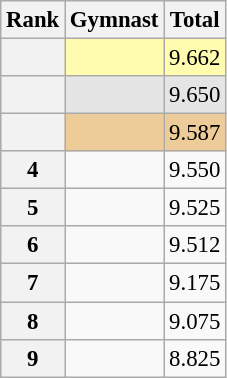<table class="wikitable sortable" style="text-align:center; font-size:95%">
<tr>
<th scope=col>Rank</th>
<th scope=col>Gymnast</th>
<th scope=col>Total</th>
</tr>
<tr bgcolor=fffcaf>
<th scope=row style="text-align:center"></th>
<td align=left></td>
<td>9.662</td>
</tr>
<tr bgcolor=e5e5e5>
<th scope=row style="text-align:center"></th>
<td align=left></td>
<td>9.650</td>
</tr>
<tr bgcolor=eecc99>
<th scope=row style="text-align:center"></th>
<td align=left></td>
<td>9.587</td>
</tr>
<tr>
<th scope=row style="text-align:center">4</th>
<td align=left></td>
<td>9.550</td>
</tr>
<tr>
<th scope=row style="text-align:center">5</th>
<td align=left></td>
<td>9.525</td>
</tr>
<tr>
<th scope=row style="text-align:center">6</th>
<td align=left></td>
<td>9.512</td>
</tr>
<tr>
<th scope=row style="text-align:center">7</th>
<td align=left></td>
<td>9.175</td>
</tr>
<tr>
<th scope=row style="text-align:center">8</th>
<td align=left></td>
<td>9.075</td>
</tr>
<tr>
<th scope=row style="text-align:center">9</th>
<td align=left></td>
<td>8.825</td>
</tr>
</table>
